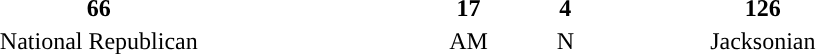<table style="width:60%; text-align:center">
<tr>
<td style="background:"><strong>66</strong></td>
<td style="background:"><strong>17</strong></td>
<td style="background:"><strong>4</strong></td>
<td style="background:"><strong>126</strong></td>
</tr>
<tr>
<td>National Republican</td>
<td>AM</td>
<td>N</td>
<td>Jacksonian</td>
</tr>
</table>
